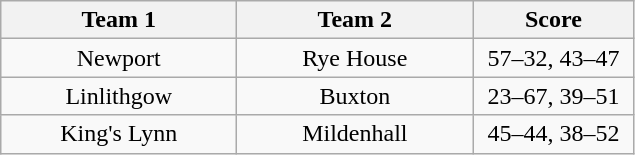<table class="wikitable" style="text-align: center">
<tr>
<th width=150>Team 1</th>
<th width=150>Team 2</th>
<th width=100>Score</th>
</tr>
<tr>
<td>Newport</td>
<td>Rye House</td>
<td>57–32, 43–47</td>
</tr>
<tr>
<td>Linlithgow</td>
<td>Buxton</td>
<td>23–67, 39–51</td>
</tr>
<tr>
<td>King's Lynn</td>
<td>Mildenhall</td>
<td>45–44, 38–52</td>
</tr>
</table>
